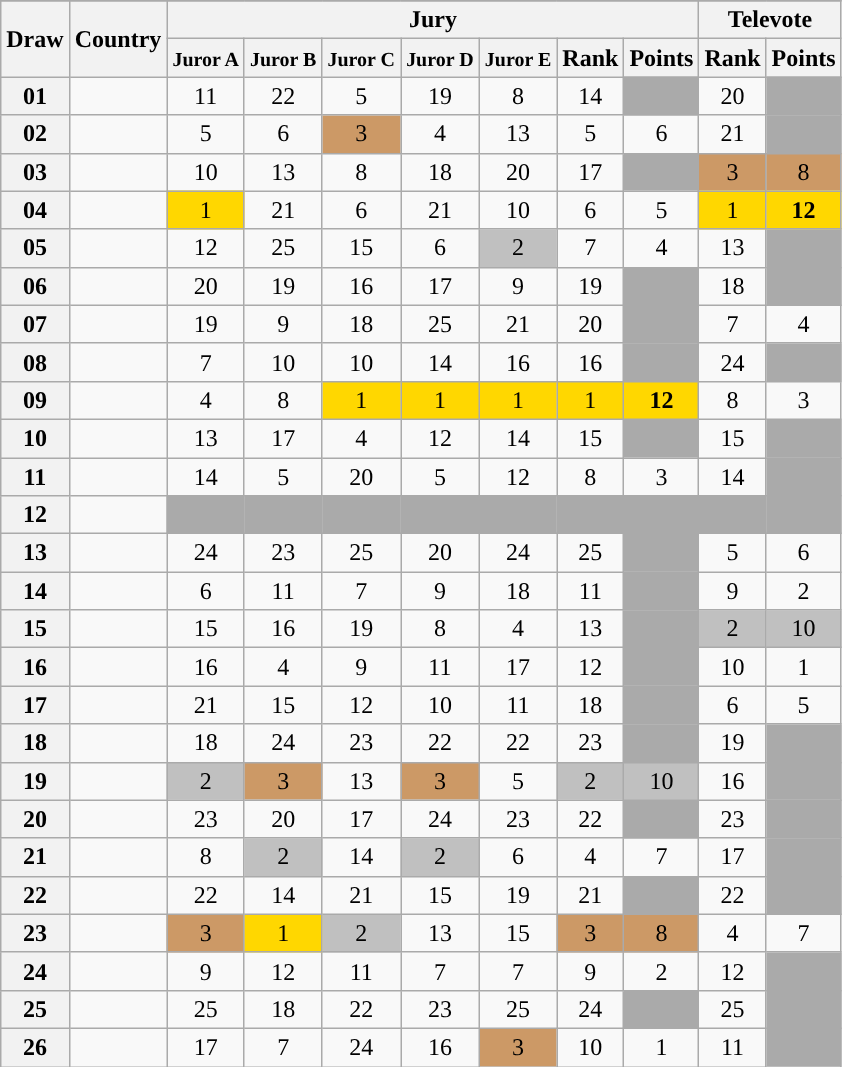<table class="sortable wikitable collapsible plainrowheaders" style="text-align:center;">
<tr>
</tr>
<tr>
<th scope="col" rowspan="2">Draw</th>
<th scope="col" rowspan="2">Country</th>
<th scope="col" colspan="7">Jury</th>
<th scope="col" colspan="2">Televote</th>
</tr>
<tr>
<th scope="col"><small>Juror A</small></th>
<th scope="col"><small>Juror B</small></th>
<th scope="col"><small>Juror C</small></th>
<th scope="col"><small>Juror D</small></th>
<th scope="col"><small>Juror E</small></th>
<th scope="col">Rank</th>
<th scope="col" class="unsortable">Points</th>
<th scope="col">Rank</th>
<th scope="col" class="unsortable">Points</th>
</tr>
<tr>
<th scope="row" style="text-align:center;">01</th>
<td style="text-align:left;"></td>
<td>11</td>
<td>22</td>
<td>5</td>
<td>19</td>
<td>8</td>
<td>14</td>
<td style="background:#AAAAAA;"></td>
<td>20</td>
<td style="background:#AAAAAA;"></td>
</tr>
<tr>
<th scope="row" style="text-align:center;">02</th>
<td style="text-align:left;"></td>
<td>5</td>
<td>6</td>
<td style="background:#CC9966;">3</td>
<td>4</td>
<td>13</td>
<td>5</td>
<td>6</td>
<td>21</td>
<td style="background:#AAAAAA;"></td>
</tr>
<tr>
<th scope="row" style="text-align:center;">03</th>
<td style="text-align:left;"></td>
<td>10</td>
<td>13</td>
<td>8</td>
<td>18</td>
<td>20</td>
<td>17</td>
<td style="background:#AAAAAA;"></td>
<td style="background:#CC9966;">3</td>
<td style="background:#CC9966;">8</td>
</tr>
<tr>
<th scope="row" style="text-align:center;">04</th>
<td style="text-align:left;"></td>
<td style="background:gold;">1</td>
<td>21</td>
<td>6</td>
<td>21</td>
<td>10</td>
<td>6</td>
<td>5</td>
<td style="background:gold;">1</td>
<td style="background:gold;"><strong>12</strong></td>
</tr>
<tr>
<th scope="row" style="text-align:center;">05</th>
<td style="text-align:left;"></td>
<td>12</td>
<td>25</td>
<td>15</td>
<td>6</td>
<td style="background:silver;">2</td>
<td>7</td>
<td>4</td>
<td>13</td>
<td style="background:#AAAAAA;"></td>
</tr>
<tr>
<th scope="row" style="text-align:center;">06</th>
<td style="text-align:left;"></td>
<td>20</td>
<td>19</td>
<td>16</td>
<td>17</td>
<td>9</td>
<td>19</td>
<td style="background:#AAAAAA;"></td>
<td>18</td>
<td style="background:#AAAAAA;"></td>
</tr>
<tr>
<th scope="row" style="text-align:center;">07</th>
<td style="text-align:left;"></td>
<td>19</td>
<td>9</td>
<td>18</td>
<td>25</td>
<td>21</td>
<td>20</td>
<td style="background:#AAAAAA;"></td>
<td>7</td>
<td>4</td>
</tr>
<tr>
<th scope="row" style="text-align:center;">08</th>
<td style="text-align:left;"></td>
<td>7</td>
<td>10</td>
<td>10</td>
<td>14</td>
<td>16</td>
<td>16</td>
<td style="background:#AAAAAA;"></td>
<td>24</td>
<td style="background:#AAAAAA;"></td>
</tr>
<tr>
<th scope="row" style="text-align:center;">09</th>
<td style="text-align:left;"></td>
<td>4</td>
<td>8</td>
<td style="background:gold;">1</td>
<td style="background:gold;">1</td>
<td style="background:gold;">1</td>
<td style="background:gold;">1</td>
<td style="background:gold;"><strong>12</strong></td>
<td>8</td>
<td>3</td>
</tr>
<tr>
<th scope="row" style="text-align:center;">10</th>
<td style="text-align:left;"></td>
<td>13</td>
<td>17</td>
<td>4</td>
<td>12</td>
<td>14</td>
<td>15</td>
<td style="background:#AAAAAA;"></td>
<td>15</td>
<td style="background:#AAAAAA;"></td>
</tr>
<tr>
<th scope="row" style="text-align:center;">11</th>
<td style="text-align:left;"></td>
<td>14</td>
<td>5</td>
<td>20</td>
<td>5</td>
<td>12</td>
<td>8</td>
<td>3</td>
<td>14</td>
<td style="background:#AAAAAA;"></td>
</tr>
<tr class=sortbottom>
<th scope="row" style="text-align:center;">12</th>
<td style="text-align:left;"></td>
<td style="background:#AAAAAA;"></td>
<td style="background:#AAAAAA;"></td>
<td style="background:#AAAAAA;"></td>
<td style="background:#AAAAAA;"></td>
<td style="background:#AAAAAA;"></td>
<td style="background:#AAAAAA;"></td>
<td style="background:#AAAAAA;"></td>
<td style="background:#AAAAAA;"></td>
<td style="background:#AAAAAA;"></td>
</tr>
<tr>
<th scope="row" style="text-align:center;">13</th>
<td style="text-align:left;"></td>
<td>24</td>
<td>23</td>
<td>25</td>
<td>20</td>
<td>24</td>
<td>25</td>
<td style="background:#AAAAAA;"></td>
<td>5</td>
<td>6</td>
</tr>
<tr>
<th scope="row" style="text-align:center;">14</th>
<td style="text-align:left;"></td>
<td>6</td>
<td>11</td>
<td>7</td>
<td>9</td>
<td>18</td>
<td>11</td>
<td style="background:#AAAAAA;"></td>
<td>9</td>
<td>2</td>
</tr>
<tr>
<th scope="row" style="text-align:center;">15</th>
<td style="text-align:left;"></td>
<td>15</td>
<td>16</td>
<td>19</td>
<td>8</td>
<td>4</td>
<td>13</td>
<td style="background:#AAAAAA;"></td>
<td style="background:silver;">2</td>
<td style="background:silver;">10</td>
</tr>
<tr>
<th scope="row" style="text-align:center;">16</th>
<td style="text-align:left;"></td>
<td>16</td>
<td>4</td>
<td>9</td>
<td>11</td>
<td>17</td>
<td>12</td>
<td style="background:#AAAAAA;"></td>
<td>10</td>
<td>1</td>
</tr>
<tr>
<th scope="row" style="text-align:center;">17</th>
<td style="text-align:left;"></td>
<td>21</td>
<td>15</td>
<td>12</td>
<td>10</td>
<td>11</td>
<td>18</td>
<td style="background:#AAAAAA;"></td>
<td>6</td>
<td>5</td>
</tr>
<tr>
<th scope="row" style="text-align:center;">18</th>
<td style="text-align:left;"></td>
<td>18</td>
<td>24</td>
<td>23</td>
<td>22</td>
<td>22</td>
<td>23</td>
<td style="background:#AAAAAA;"></td>
<td>19</td>
<td style="background:#AAAAAA;"></td>
</tr>
<tr>
<th scope="row" style="text-align:center;">19</th>
<td style="text-align:left;"></td>
<td style="background:silver;">2</td>
<td style="background:#CC9966;">3</td>
<td>13</td>
<td style="background:#CC9966;">3</td>
<td>5</td>
<td style="background:silver;">2</td>
<td style="background:silver;">10</td>
<td>16</td>
<td style="background:#AAAAAA;"></td>
</tr>
<tr>
<th scope="row" style="text-align:center;">20</th>
<td style="text-align:left;"></td>
<td>23</td>
<td>20</td>
<td>17</td>
<td>24</td>
<td>23</td>
<td>22</td>
<td style="background:#AAAAAA;"></td>
<td>23</td>
<td style="background:#AAAAAA;"></td>
</tr>
<tr>
<th scope="row" style="text-align:center;">21</th>
<td style="text-align:left;"></td>
<td>8</td>
<td style="background:silver;">2</td>
<td>14</td>
<td style="background:silver;">2</td>
<td>6</td>
<td>4</td>
<td>7</td>
<td>17</td>
<td style="background:#AAAAAA;"></td>
</tr>
<tr>
<th scope="row" style="text-align:center;">22</th>
<td style="text-align:left;"></td>
<td>22</td>
<td>14</td>
<td>21</td>
<td>15</td>
<td>19</td>
<td>21</td>
<td style="background:#AAAAAA;"></td>
<td>22</td>
<td style="background:#AAAAAA;"></td>
</tr>
<tr>
<th scope="row" style="text-align:center;">23</th>
<td style="text-align:left;"></td>
<td style="background:#CC9966;">3</td>
<td style="background:gold;">1</td>
<td style="background:silver;">2</td>
<td>13</td>
<td>15</td>
<td style="background:#CC9966;">3</td>
<td style="background:#CC9966;">8</td>
<td>4</td>
<td>7</td>
</tr>
<tr>
<th scope="row" style="text-align:center;">24</th>
<td style="text-align:left;"></td>
<td>9</td>
<td>12</td>
<td>11</td>
<td>7</td>
<td>7</td>
<td>9</td>
<td>2</td>
<td>12</td>
<td style="background:#AAAAAA;"></td>
</tr>
<tr>
<th scope="row" style="text-align:center;">25</th>
<td style="text-align:left;"></td>
<td>25</td>
<td>18</td>
<td>22</td>
<td>23</td>
<td>25</td>
<td>24</td>
<td style="background:#AAAAAA;"></td>
<td>25</td>
<td style="background:#AAAAAA;"></td>
</tr>
<tr>
<th scope="row" style="text-align:center;">26</th>
<td style="text-align:left;"></td>
<td>17</td>
<td>7</td>
<td>24</td>
<td>16</td>
<td style="background:#CC9966;">3</td>
<td>10</td>
<td>1</td>
<td>11</td>
<td style="background:#AAAAAA;"></td>
</tr>
</table>
